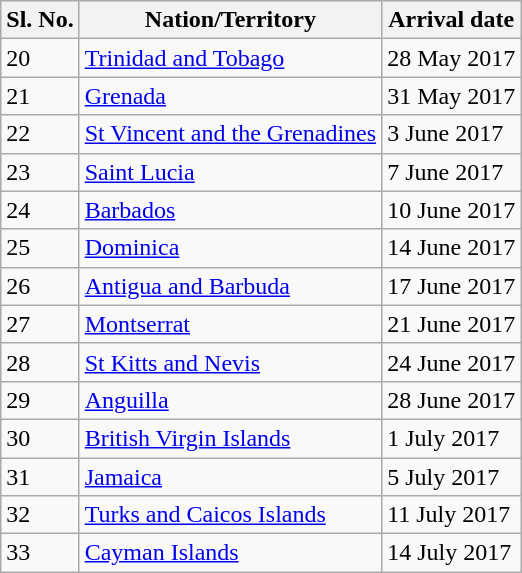<table class="wikitable">
<tr>
<th>Sl. No.</th>
<th>Nation/Territory</th>
<th>Arrival date</th>
</tr>
<tr>
<td>20</td>
<td><a href='#'>Trinidad and Tobago</a></td>
<td>28 May 2017</td>
</tr>
<tr>
<td>21</td>
<td><a href='#'>Grenada</a></td>
<td>31 May 2017</td>
</tr>
<tr>
<td>22</td>
<td><a href='#'>St Vincent and the Grenadines</a></td>
<td>3 June 2017</td>
</tr>
<tr>
<td>23</td>
<td><a href='#'>Saint Lucia</a></td>
<td>7 June 2017</td>
</tr>
<tr>
<td>24</td>
<td><a href='#'>Barbados</a></td>
<td>10 June 2017</td>
</tr>
<tr>
<td>25</td>
<td><a href='#'>Dominica</a></td>
<td>14 June 2017</td>
</tr>
<tr>
<td>26</td>
<td><a href='#'>Antigua and Barbuda</a></td>
<td>17 June 2017</td>
</tr>
<tr>
<td>27</td>
<td><a href='#'>Montserrat</a></td>
<td>21 June 2017</td>
</tr>
<tr>
<td>28</td>
<td><a href='#'>St Kitts and Nevis</a></td>
<td>24 June 2017</td>
</tr>
<tr>
<td>29</td>
<td><a href='#'>Anguilla</a></td>
<td>28 June 2017</td>
</tr>
<tr>
<td>30</td>
<td><a href='#'>British Virgin Islands</a></td>
<td>1 July 2017</td>
</tr>
<tr>
<td>31</td>
<td><a href='#'>Jamaica</a></td>
<td>5 July 2017</td>
</tr>
<tr>
<td>32</td>
<td><a href='#'>Turks and Caicos Islands</a></td>
<td>11 July 2017</td>
</tr>
<tr>
<td>33</td>
<td><a href='#'>Cayman Islands</a></td>
<td>14 July 2017</td>
</tr>
</table>
